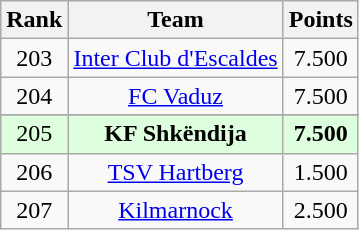<table class="wikitable" style="text-align:center">
<tr>
<th>Rank</th>
<th>Team</th>
<th>Points</th>
</tr>
<tr>
<td>203</td>
<td> <a href='#'>Inter Club d'Escaldes</a></td>
<td>7.500</td>
</tr>
<tr>
<td>204</td>
<td> <a href='#'>FC Vaduz</a></td>
<td>7.500</td>
</tr>
<tr>
</tr>
<tr bgcolor="#ddffdd">
<td>205</td>
<td> <strong>KF Shkëndija</strong></td>
<td><strong>7.500</strong></td>
</tr>
<tr>
<td>206</td>
<td> <a href='#'>TSV Hartberg</a></td>
<td>1.500</td>
</tr>
<tr>
<td>207</td>
<td> <a href='#'>Kilmarnock</a></td>
<td>2.500</td>
</tr>
</table>
